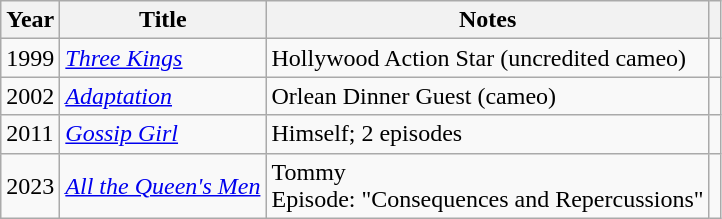<table class="wikitable plainrowheaders">
<tr>
<th>Year</th>
<th>Title</th>
<th>Notes</th>
<th></th>
</tr>
<tr>
<td>1999</td>
<td><em><a href='#'>Three Kings</a></em></td>
<td>Hollywood Action Star (uncredited cameo)</td>
<td style="text-align:center;"></td>
</tr>
<tr>
<td>2002</td>
<td><em><a href='#'>Adaptation</a></em></td>
<td>Orlean Dinner Guest (cameo)</td>
<td style="text-align:center;"></td>
</tr>
<tr>
<td>2011</td>
<td><em><a href='#'>Gossip Girl</a></em></td>
<td>Himself; 2 episodes</td>
<td style="text-align:center;"></td>
</tr>
<tr>
<td>2023</td>
<td><em><a href='#'>All the Queen's Men</a></em></td>
<td>Tommy<br>Episode: "Consequences and Repercussions"</td>
<td></td>
</tr>
</table>
